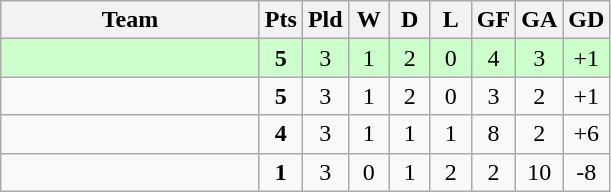<table class=wikitable style="text-align:center">
<tr>
<th width=165>Team</th>
<th width=20>Pts</th>
<th width=20>Pld</th>
<th width=20>W</th>
<th width=20>D</th>
<th width=20>L</th>
<th width=20>GF</th>
<th width=20>GA</th>
<th width=20>GD</th>
</tr>
<tr style="text-align:center; background:#cfc;">
<td style="text-align:left;"></td>
<td><strong>5</strong></td>
<td>3</td>
<td>1</td>
<td>2</td>
<td>0</td>
<td>4</td>
<td>3</td>
<td>+1</td>
</tr>
<tr align=center>
<td style="text-align:left;"></td>
<td><strong>5</strong></td>
<td>3</td>
<td>1</td>
<td>2</td>
<td>0</td>
<td>3</td>
<td>2</td>
<td>+1</td>
</tr>
<tr align=center>
<td style="text-align:left;"></td>
<td><strong>4</strong></td>
<td>3</td>
<td>1</td>
<td>1</td>
<td>1</td>
<td>8</td>
<td>2</td>
<td>+6</td>
</tr>
<tr align=center>
<td style="text-align:left;"></td>
<td><strong>1</strong></td>
<td>3</td>
<td>0</td>
<td>1</td>
<td>2</td>
<td>2</td>
<td>10</td>
<td>-8</td>
</tr>
</table>
